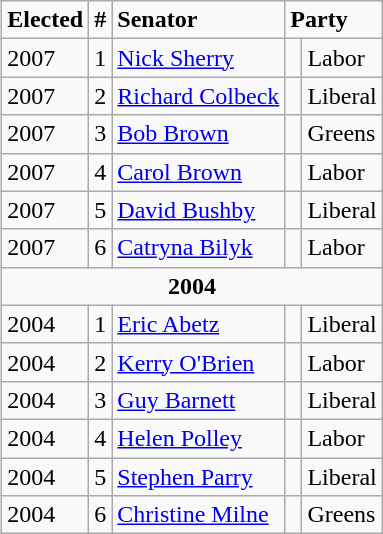<table class="wikitable" style="float:right">
<tr>
<td><strong>Elected</strong></td>
<td><strong>#</strong></td>
<td><strong>Senator</strong></td>
<td colspan="2"><strong>Party</strong></td>
</tr>
<tr>
<td>2007</td>
<td>1</td>
<td><a href='#'>Nick Sherry</a></td>
<td> </td>
<td>Labor</td>
</tr>
<tr>
<td>2007</td>
<td>2</td>
<td><a href='#'>Richard Colbeck</a></td>
<td> </td>
<td>Liberal</td>
</tr>
<tr>
<td>2007</td>
<td>3</td>
<td><a href='#'>Bob Brown</a></td>
<td> </td>
<td>Greens</td>
</tr>
<tr>
<td>2007</td>
<td>4</td>
<td><a href='#'>Carol Brown</a></td>
<td> </td>
<td>Labor</td>
</tr>
<tr>
<td>2007</td>
<td>5</td>
<td><a href='#'>David Bushby</a></td>
<td> </td>
<td>Liberal</td>
</tr>
<tr>
<td>2007</td>
<td>6</td>
<td><a href='#'>Catryna Bilyk</a></td>
<td> </td>
<td>Labor</td>
</tr>
<tr>
<td colspan="5" align="center"><strong>2004</strong></td>
</tr>
<tr>
<td>2004</td>
<td>1</td>
<td><a href='#'>Eric Abetz</a></td>
<td> </td>
<td>Liberal</td>
</tr>
<tr>
<td>2004</td>
<td>2</td>
<td><a href='#'>Kerry O'Brien</a></td>
<td> </td>
<td>Labor</td>
</tr>
<tr>
<td>2004</td>
<td>3</td>
<td><a href='#'>Guy Barnett</a></td>
<td> </td>
<td>Liberal</td>
</tr>
<tr>
<td>2004</td>
<td>4</td>
<td><a href='#'>Helen Polley</a></td>
<td> </td>
<td>Labor</td>
</tr>
<tr>
<td>2004</td>
<td>5</td>
<td><a href='#'>Stephen Parry</a></td>
<td> </td>
<td>Liberal</td>
</tr>
<tr>
<td>2004</td>
<td>6</td>
<td><a href='#'>Christine Milne</a></td>
<td> </td>
<td>Greens</td>
</tr>
</table>
